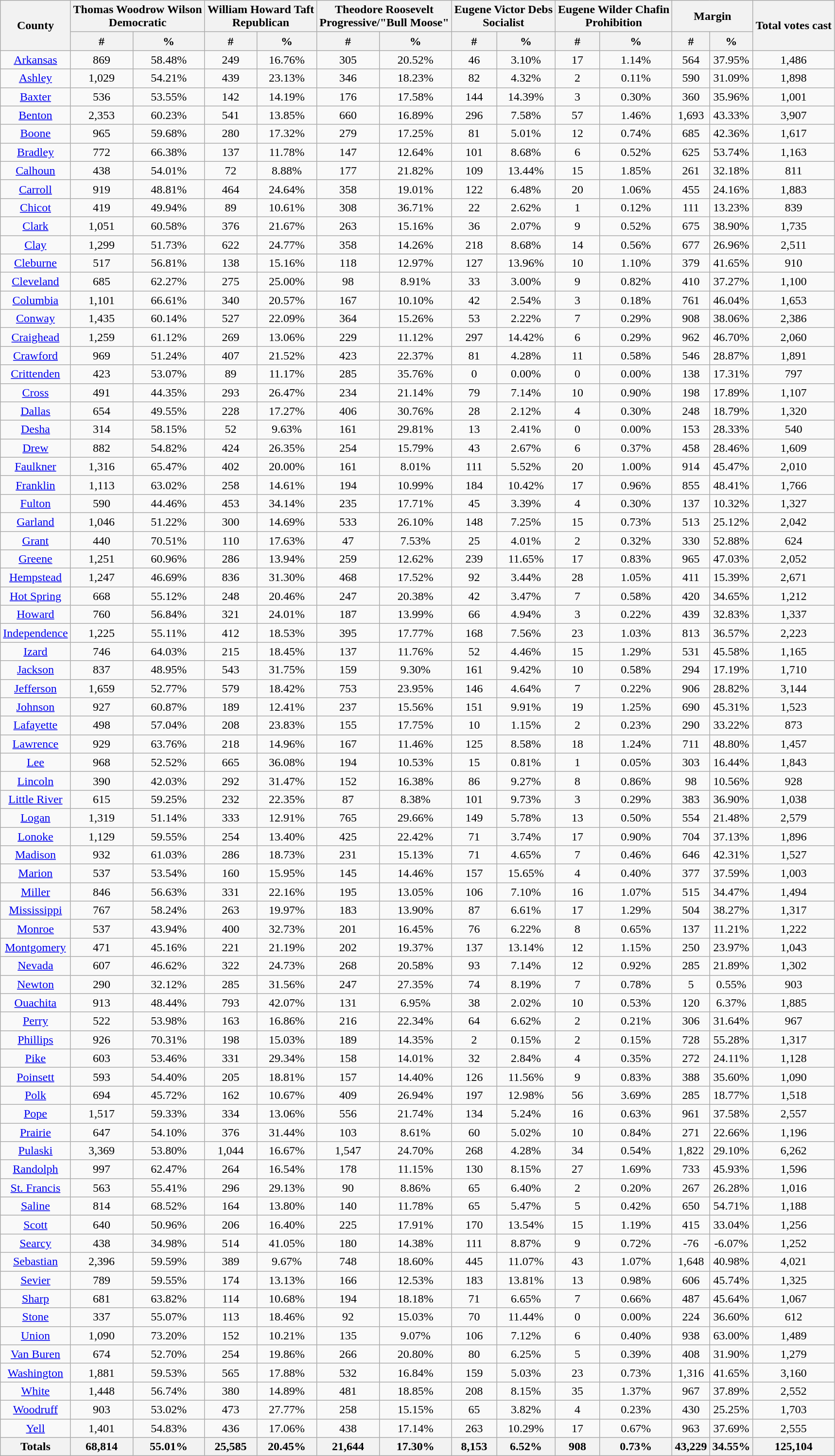<table class="wikitable sortable mw-collapsible mw-collapsed nowrap">
<tr>
<th rowspan="2">County</th>
<th style="text-align:center;" colspan="2">Thomas Woodrow Wilson<br>Democratic</th>
<th style="text-align:center;" colspan="2">William Howard Taft<br>Republican</th>
<th style="text-align:center;" colspan="2">Theodore Roosevelt<br>Progressive/"Bull Moose"</th>
<th style="text-align:center;" colspan="2">Eugene Victor Debs<br>Socialist</th>
<th style="text-align:center;" colspan="2">Eugene Wilder Chafin<br>Prohibition</th>
<th style="text-align:center;" colspan="2">Margin</th>
<th rowspan="2" style="text-align:center;">Total votes cast</th>
</tr>
<tr>
<th style="text-align:center;" data-sort-type="number">#</th>
<th style="text-align:center;" data-sort-type="number">%</th>
<th style="text-align:center;" data-sort-type="number">#</th>
<th style="text-align:center;" data-sort-type="number">%</th>
<th style="text-align:center;" data-sort-type="number">#</th>
<th style="text-align:center;" data-sort-type="number">%</th>
<th style="text-align:center;" data-sort-type="number">#</th>
<th style="text-align:center;" data-sort-type="number">%</th>
<th style="text-align:center;" data-sort-type="number">#</th>
<th style="text-align:center;" data-sort-type="number">%</th>
<th style="text-align:center;" data-sort-type="number">#</th>
<th style="text-align:center;" data-sort-type="number">%</th>
</tr>
<tr style="text-align:center;">
<td><a href='#'>Arkansas</a></td>
<td>869</td>
<td>58.48%</td>
<td>249</td>
<td>16.76%</td>
<td>305</td>
<td>20.52%</td>
<td>46</td>
<td>3.10%</td>
<td>17</td>
<td>1.14%</td>
<td>564</td>
<td>37.95%</td>
<td>1,486</td>
</tr>
<tr style="text-align:center;">
<td><a href='#'>Ashley</a></td>
<td>1,029</td>
<td>54.21%</td>
<td>439</td>
<td>23.13%</td>
<td>346</td>
<td>18.23%</td>
<td>82</td>
<td>4.32%</td>
<td>2</td>
<td>0.11%</td>
<td>590</td>
<td>31.09%</td>
<td>1,898</td>
</tr>
<tr style="text-align:center;">
<td><a href='#'>Baxter</a></td>
<td>536</td>
<td>53.55%</td>
<td>142</td>
<td>14.19%</td>
<td>176</td>
<td>17.58%</td>
<td>144</td>
<td>14.39%</td>
<td>3</td>
<td>0.30%</td>
<td>360</td>
<td>35.96%</td>
<td>1,001</td>
</tr>
<tr style="text-align:center;">
<td><a href='#'>Benton</a></td>
<td>2,353</td>
<td>60.23%</td>
<td>541</td>
<td>13.85%</td>
<td>660</td>
<td>16.89%</td>
<td>296</td>
<td>7.58%</td>
<td>57</td>
<td>1.46%</td>
<td>1,693</td>
<td>43.33%</td>
<td>3,907</td>
</tr>
<tr style="text-align:center;">
<td><a href='#'>Boone</a></td>
<td>965</td>
<td>59.68%</td>
<td>280</td>
<td>17.32%</td>
<td>279</td>
<td>17.25%</td>
<td>81</td>
<td>5.01%</td>
<td>12</td>
<td>0.74%</td>
<td>685</td>
<td>42.36%</td>
<td>1,617</td>
</tr>
<tr style="text-align:center;">
<td><a href='#'>Bradley</a></td>
<td>772</td>
<td>66.38%</td>
<td>137</td>
<td>11.78%</td>
<td>147</td>
<td>12.64%</td>
<td>101</td>
<td>8.68%</td>
<td>6</td>
<td>0.52%</td>
<td>625</td>
<td>53.74%</td>
<td>1,163</td>
</tr>
<tr style="text-align:center;">
<td><a href='#'>Calhoun</a></td>
<td>438</td>
<td>54.01%</td>
<td>72</td>
<td>8.88%</td>
<td>177</td>
<td>21.82%</td>
<td>109</td>
<td>13.44%</td>
<td>15</td>
<td>1.85%</td>
<td>261</td>
<td>32.18%</td>
<td>811</td>
</tr>
<tr style="text-align:center;">
<td><a href='#'>Carroll</a></td>
<td>919</td>
<td>48.81%</td>
<td>464</td>
<td>24.64%</td>
<td>358</td>
<td>19.01%</td>
<td>122</td>
<td>6.48%</td>
<td>20</td>
<td>1.06%</td>
<td>455</td>
<td>24.16%</td>
<td>1,883</td>
</tr>
<tr style="text-align:center;">
<td><a href='#'>Chicot</a></td>
<td>419</td>
<td>49.94%</td>
<td>89</td>
<td>10.61%</td>
<td>308</td>
<td>36.71%</td>
<td>22</td>
<td>2.62%</td>
<td>1</td>
<td>0.12%</td>
<td>111</td>
<td>13.23%</td>
<td>839</td>
</tr>
<tr style="text-align:center;">
<td><a href='#'>Clark</a></td>
<td>1,051</td>
<td>60.58%</td>
<td>376</td>
<td>21.67%</td>
<td>263</td>
<td>15.16%</td>
<td>36</td>
<td>2.07%</td>
<td>9</td>
<td>0.52%</td>
<td>675</td>
<td>38.90%</td>
<td>1,735</td>
</tr>
<tr style="text-align:center;">
<td><a href='#'>Clay</a></td>
<td>1,299</td>
<td>51.73%</td>
<td>622</td>
<td>24.77%</td>
<td>358</td>
<td>14.26%</td>
<td>218</td>
<td>8.68%</td>
<td>14</td>
<td>0.56%</td>
<td>677</td>
<td>26.96%</td>
<td>2,511</td>
</tr>
<tr style="text-align:center;">
<td><a href='#'>Cleburne</a></td>
<td>517</td>
<td>56.81%</td>
<td>138</td>
<td>15.16%</td>
<td>118</td>
<td>12.97%</td>
<td>127</td>
<td>13.96%</td>
<td>10</td>
<td>1.10%</td>
<td>379</td>
<td>41.65%</td>
<td>910</td>
</tr>
<tr style="text-align:center;">
<td><a href='#'>Cleveland</a></td>
<td>685</td>
<td>62.27%</td>
<td>275</td>
<td>25.00%</td>
<td>98</td>
<td>8.91%</td>
<td>33</td>
<td>3.00%</td>
<td>9</td>
<td>0.82%</td>
<td>410</td>
<td>37.27%</td>
<td>1,100</td>
</tr>
<tr style="text-align:center;">
<td><a href='#'>Columbia</a></td>
<td>1,101</td>
<td>66.61%</td>
<td>340</td>
<td>20.57%</td>
<td>167</td>
<td>10.10%</td>
<td>42</td>
<td>2.54%</td>
<td>3</td>
<td>0.18%</td>
<td>761</td>
<td>46.04%</td>
<td>1,653</td>
</tr>
<tr style="text-align:center;">
<td><a href='#'>Conway</a></td>
<td>1,435</td>
<td>60.14%</td>
<td>527</td>
<td>22.09%</td>
<td>364</td>
<td>15.26%</td>
<td>53</td>
<td>2.22%</td>
<td>7</td>
<td>0.29%</td>
<td>908</td>
<td>38.06%</td>
<td>2,386</td>
</tr>
<tr style="text-align:center;">
<td><a href='#'>Craighead</a></td>
<td>1,259</td>
<td>61.12%</td>
<td>269</td>
<td>13.06%</td>
<td>229</td>
<td>11.12%</td>
<td>297</td>
<td>14.42%</td>
<td>6</td>
<td>0.29%</td>
<td>962</td>
<td>46.70%</td>
<td>2,060</td>
</tr>
<tr style="text-align:center;">
<td><a href='#'>Crawford</a></td>
<td>969</td>
<td>51.24%</td>
<td>407</td>
<td>21.52%</td>
<td>423</td>
<td>22.37%</td>
<td>81</td>
<td>4.28%</td>
<td>11</td>
<td>0.58%</td>
<td>546</td>
<td>28.87%</td>
<td>1,891</td>
</tr>
<tr style="text-align:center;">
<td><a href='#'>Crittenden</a></td>
<td>423</td>
<td>53.07%</td>
<td>89</td>
<td>11.17%</td>
<td>285</td>
<td>35.76%</td>
<td>0</td>
<td>0.00%</td>
<td>0</td>
<td>0.00%</td>
<td>138</td>
<td>17.31%</td>
<td>797</td>
</tr>
<tr style="text-align:center;">
<td><a href='#'>Cross</a></td>
<td>491</td>
<td>44.35%</td>
<td>293</td>
<td>26.47%</td>
<td>234</td>
<td>21.14%</td>
<td>79</td>
<td>7.14%</td>
<td>10</td>
<td>0.90%</td>
<td>198</td>
<td>17.89%</td>
<td>1,107</td>
</tr>
<tr style="text-align:center;">
<td><a href='#'>Dallas</a></td>
<td>654</td>
<td>49.55%</td>
<td>228</td>
<td>17.27%</td>
<td>406</td>
<td>30.76%</td>
<td>28</td>
<td>2.12%</td>
<td>4</td>
<td>0.30%</td>
<td>248</td>
<td>18.79%</td>
<td>1,320</td>
</tr>
<tr style="text-align:center;">
<td><a href='#'>Desha</a></td>
<td>314</td>
<td>58.15%</td>
<td>52</td>
<td>9.63%</td>
<td>161</td>
<td>29.81%</td>
<td>13</td>
<td>2.41%</td>
<td>0</td>
<td>0.00%</td>
<td>153</td>
<td>28.33%</td>
<td>540</td>
</tr>
<tr style="text-align:center;">
<td><a href='#'>Drew</a></td>
<td>882</td>
<td>54.82%</td>
<td>424</td>
<td>26.35%</td>
<td>254</td>
<td>15.79%</td>
<td>43</td>
<td>2.67%</td>
<td>6</td>
<td>0.37%</td>
<td>458</td>
<td>28.46%</td>
<td>1,609</td>
</tr>
<tr style="text-align:center;">
<td><a href='#'>Faulkner</a></td>
<td>1,316</td>
<td>65.47%</td>
<td>402</td>
<td>20.00%</td>
<td>161</td>
<td>8.01%</td>
<td>111</td>
<td>5.52%</td>
<td>20</td>
<td>1.00%</td>
<td>914</td>
<td>45.47%</td>
<td>2,010</td>
</tr>
<tr style="text-align:center;">
<td><a href='#'>Franklin</a></td>
<td>1,113</td>
<td>63.02%</td>
<td>258</td>
<td>14.61%</td>
<td>194</td>
<td>10.99%</td>
<td>184</td>
<td>10.42%</td>
<td>17</td>
<td>0.96%</td>
<td>855</td>
<td>48.41%</td>
<td>1,766</td>
</tr>
<tr style="text-align:center;">
<td><a href='#'>Fulton</a></td>
<td>590</td>
<td>44.46%</td>
<td>453</td>
<td>34.14%</td>
<td>235</td>
<td>17.71%</td>
<td>45</td>
<td>3.39%</td>
<td>4</td>
<td>0.30%</td>
<td>137</td>
<td>10.32%</td>
<td>1,327</td>
</tr>
<tr style="text-align:center;">
<td><a href='#'>Garland</a></td>
<td>1,046</td>
<td>51.22%</td>
<td>300</td>
<td>14.69%</td>
<td>533</td>
<td>26.10%</td>
<td>148</td>
<td>7.25%</td>
<td>15</td>
<td>0.73%</td>
<td>513</td>
<td>25.12%</td>
<td>2,042</td>
</tr>
<tr style="text-align:center;">
<td><a href='#'>Grant</a></td>
<td>440</td>
<td>70.51%</td>
<td>110</td>
<td>17.63%</td>
<td>47</td>
<td>7.53%</td>
<td>25</td>
<td>4.01%</td>
<td>2</td>
<td>0.32%</td>
<td>330</td>
<td>52.88%</td>
<td>624</td>
</tr>
<tr style="text-align:center;">
<td><a href='#'>Greene</a></td>
<td>1,251</td>
<td>60.96%</td>
<td>286</td>
<td>13.94%</td>
<td>259</td>
<td>12.62%</td>
<td>239</td>
<td>11.65%</td>
<td>17</td>
<td>0.83%</td>
<td>965</td>
<td>47.03%</td>
<td>2,052</td>
</tr>
<tr style="text-align:center;">
<td><a href='#'>Hempstead</a></td>
<td>1,247</td>
<td>46.69%</td>
<td>836</td>
<td>31.30%</td>
<td>468</td>
<td>17.52%</td>
<td>92</td>
<td>3.44%</td>
<td>28</td>
<td>1.05%</td>
<td>411</td>
<td>15.39%</td>
<td>2,671</td>
</tr>
<tr style="text-align:center;">
<td><a href='#'>Hot Spring</a></td>
<td>668</td>
<td>55.12%</td>
<td>248</td>
<td>20.46%</td>
<td>247</td>
<td>20.38%</td>
<td>42</td>
<td>3.47%</td>
<td>7</td>
<td>0.58%</td>
<td>420</td>
<td>34.65%</td>
<td>1,212</td>
</tr>
<tr style="text-align:center;">
<td><a href='#'>Howard</a></td>
<td>760</td>
<td>56.84%</td>
<td>321</td>
<td>24.01%</td>
<td>187</td>
<td>13.99%</td>
<td>66</td>
<td>4.94%</td>
<td>3</td>
<td>0.22%</td>
<td>439</td>
<td>32.83%</td>
<td>1,337</td>
</tr>
<tr style="text-align:center;">
<td><a href='#'>Independence</a></td>
<td>1,225</td>
<td>55.11%</td>
<td>412</td>
<td>18.53%</td>
<td>395</td>
<td>17.77%</td>
<td>168</td>
<td>7.56%</td>
<td>23</td>
<td>1.03%</td>
<td>813</td>
<td>36.57%</td>
<td>2,223</td>
</tr>
<tr style="text-align:center;">
<td><a href='#'>Izard</a></td>
<td>746</td>
<td>64.03%</td>
<td>215</td>
<td>18.45%</td>
<td>137</td>
<td>11.76%</td>
<td>52</td>
<td>4.46%</td>
<td>15</td>
<td>1.29%</td>
<td>531</td>
<td>45.58%</td>
<td>1,165</td>
</tr>
<tr style="text-align:center;">
<td><a href='#'>Jackson</a></td>
<td>837</td>
<td>48.95%</td>
<td>543</td>
<td>31.75%</td>
<td>159</td>
<td>9.30%</td>
<td>161</td>
<td>9.42%</td>
<td>10</td>
<td>0.58%</td>
<td>294</td>
<td>17.19%</td>
<td>1,710</td>
</tr>
<tr style="text-align:center;">
<td><a href='#'>Jefferson</a></td>
<td>1,659</td>
<td>52.77%</td>
<td>579</td>
<td>18.42%</td>
<td>753</td>
<td>23.95%</td>
<td>146</td>
<td>4.64%</td>
<td>7</td>
<td>0.22%</td>
<td>906</td>
<td>28.82%</td>
<td>3,144</td>
</tr>
<tr style="text-align:center;">
<td><a href='#'>Johnson</a></td>
<td>927</td>
<td>60.87%</td>
<td>189</td>
<td>12.41%</td>
<td>237</td>
<td>15.56%</td>
<td>151</td>
<td>9.91%</td>
<td>19</td>
<td>1.25%</td>
<td>690</td>
<td>45.31%</td>
<td>1,523</td>
</tr>
<tr style="text-align:center;">
<td><a href='#'>Lafayette</a></td>
<td>498</td>
<td>57.04%</td>
<td>208</td>
<td>23.83%</td>
<td>155</td>
<td>17.75%</td>
<td>10</td>
<td>1.15%</td>
<td>2</td>
<td>0.23%</td>
<td>290</td>
<td>33.22%</td>
<td>873</td>
</tr>
<tr style="text-align:center;">
<td><a href='#'>Lawrence</a></td>
<td>929</td>
<td>63.76%</td>
<td>218</td>
<td>14.96%</td>
<td>167</td>
<td>11.46%</td>
<td>125</td>
<td>8.58%</td>
<td>18</td>
<td>1.24%</td>
<td>711</td>
<td>48.80%</td>
<td>1,457</td>
</tr>
<tr style="text-align:center;">
<td><a href='#'>Lee</a></td>
<td>968</td>
<td>52.52%</td>
<td>665</td>
<td>36.08%</td>
<td>194</td>
<td>10.53%</td>
<td>15</td>
<td>0.81%</td>
<td>1</td>
<td>0.05%</td>
<td>303</td>
<td>16.44%</td>
<td>1,843</td>
</tr>
<tr style="text-align:center;">
<td><a href='#'>Lincoln</a></td>
<td>390</td>
<td>42.03%</td>
<td>292</td>
<td>31.47%</td>
<td>152</td>
<td>16.38%</td>
<td>86</td>
<td>9.27%</td>
<td>8</td>
<td>0.86%</td>
<td>98</td>
<td>10.56%</td>
<td>928</td>
</tr>
<tr style="text-align:center;">
<td><a href='#'>Little River</a></td>
<td>615</td>
<td>59.25%</td>
<td>232</td>
<td>22.35%</td>
<td>87</td>
<td>8.38%</td>
<td>101</td>
<td>9.73%</td>
<td>3</td>
<td>0.29%</td>
<td>383</td>
<td>36.90%</td>
<td>1,038</td>
</tr>
<tr style="text-align:center;">
<td><a href='#'>Logan</a></td>
<td>1,319</td>
<td>51.14%</td>
<td>333</td>
<td>12.91%</td>
<td>765</td>
<td>29.66%</td>
<td>149</td>
<td>5.78%</td>
<td>13</td>
<td>0.50%</td>
<td>554</td>
<td>21.48%</td>
<td>2,579</td>
</tr>
<tr style="text-align:center;">
<td><a href='#'>Lonoke</a></td>
<td>1,129</td>
<td>59.55%</td>
<td>254</td>
<td>13.40%</td>
<td>425</td>
<td>22.42%</td>
<td>71</td>
<td>3.74%</td>
<td>17</td>
<td>0.90%</td>
<td>704</td>
<td>37.13%</td>
<td>1,896</td>
</tr>
<tr style="text-align:center;">
<td><a href='#'>Madison</a></td>
<td>932</td>
<td>61.03%</td>
<td>286</td>
<td>18.73%</td>
<td>231</td>
<td>15.13%</td>
<td>71</td>
<td>4.65%</td>
<td>7</td>
<td>0.46%</td>
<td>646</td>
<td>42.31%</td>
<td>1,527</td>
</tr>
<tr style="text-align:center;">
<td><a href='#'>Marion</a></td>
<td>537</td>
<td>53.54%</td>
<td>160</td>
<td>15.95%</td>
<td>145</td>
<td>14.46%</td>
<td>157</td>
<td>15.65%</td>
<td>4</td>
<td>0.40%</td>
<td>377</td>
<td>37.59%</td>
<td>1,003</td>
</tr>
<tr style="text-align:center;">
<td><a href='#'>Miller</a></td>
<td>846</td>
<td>56.63%</td>
<td>331</td>
<td>22.16%</td>
<td>195</td>
<td>13.05%</td>
<td>106</td>
<td>7.10%</td>
<td>16</td>
<td>1.07%</td>
<td>515</td>
<td>34.47%</td>
<td>1,494</td>
</tr>
<tr style="text-align:center;">
<td><a href='#'>Mississippi</a></td>
<td>767</td>
<td>58.24%</td>
<td>263</td>
<td>19.97%</td>
<td>183</td>
<td>13.90%</td>
<td>87</td>
<td>6.61%</td>
<td>17</td>
<td>1.29%</td>
<td>504</td>
<td>38.27%</td>
<td>1,317</td>
</tr>
<tr style="text-align:center;">
<td><a href='#'>Monroe</a></td>
<td>537</td>
<td>43.94%</td>
<td>400</td>
<td>32.73%</td>
<td>201</td>
<td>16.45%</td>
<td>76</td>
<td>6.22%</td>
<td>8</td>
<td>0.65%</td>
<td>137</td>
<td>11.21%</td>
<td>1,222</td>
</tr>
<tr style="text-align:center;">
<td><a href='#'>Montgomery</a></td>
<td>471</td>
<td>45.16%</td>
<td>221</td>
<td>21.19%</td>
<td>202</td>
<td>19.37%</td>
<td>137</td>
<td>13.14%</td>
<td>12</td>
<td>1.15%</td>
<td>250</td>
<td>23.97%</td>
<td>1,043</td>
</tr>
<tr style="text-align:center;">
<td><a href='#'>Nevada</a></td>
<td>607</td>
<td>46.62%</td>
<td>322</td>
<td>24.73%</td>
<td>268</td>
<td>20.58%</td>
<td>93</td>
<td>7.14%</td>
<td>12</td>
<td>0.92%</td>
<td>285</td>
<td>21.89%</td>
<td>1,302</td>
</tr>
<tr style="text-align:center;">
<td><a href='#'>Newton</a></td>
<td>290</td>
<td>32.12%</td>
<td>285</td>
<td>31.56%</td>
<td>247</td>
<td>27.35%</td>
<td>74</td>
<td>8.19%</td>
<td>7</td>
<td>0.78%</td>
<td>5</td>
<td>0.55%</td>
<td>903</td>
</tr>
<tr style="text-align:center;">
<td><a href='#'>Ouachita</a></td>
<td>913</td>
<td>48.44%</td>
<td>793</td>
<td>42.07%</td>
<td>131</td>
<td>6.95%</td>
<td>38</td>
<td>2.02%</td>
<td>10</td>
<td>0.53%</td>
<td>120</td>
<td>6.37%</td>
<td>1,885</td>
</tr>
<tr style="text-align:center;">
<td><a href='#'>Perry</a></td>
<td>522</td>
<td>53.98%</td>
<td>163</td>
<td>16.86%</td>
<td>216</td>
<td>22.34%</td>
<td>64</td>
<td>6.62%</td>
<td>2</td>
<td>0.21%</td>
<td>306</td>
<td>31.64%</td>
<td>967</td>
</tr>
<tr style="text-align:center;">
<td><a href='#'>Phillips</a></td>
<td>926</td>
<td>70.31%</td>
<td>198</td>
<td>15.03%</td>
<td>189</td>
<td>14.35%</td>
<td>2</td>
<td>0.15%</td>
<td>2</td>
<td>0.15%</td>
<td>728</td>
<td>55.28%</td>
<td>1,317</td>
</tr>
<tr style="text-align:center;">
<td><a href='#'>Pike</a></td>
<td>603</td>
<td>53.46%</td>
<td>331</td>
<td>29.34%</td>
<td>158</td>
<td>14.01%</td>
<td>32</td>
<td>2.84%</td>
<td>4</td>
<td>0.35%</td>
<td>272</td>
<td>24.11%</td>
<td>1,128</td>
</tr>
<tr style="text-align:center;">
<td><a href='#'>Poinsett</a></td>
<td>593</td>
<td>54.40%</td>
<td>205</td>
<td>18.81%</td>
<td>157</td>
<td>14.40%</td>
<td>126</td>
<td>11.56%</td>
<td>9</td>
<td>0.83%</td>
<td>388</td>
<td>35.60%</td>
<td>1,090</td>
</tr>
<tr style="text-align:center;">
<td><a href='#'>Polk</a></td>
<td>694</td>
<td>45.72%</td>
<td>162</td>
<td>10.67%</td>
<td>409</td>
<td>26.94%</td>
<td>197</td>
<td>12.98%</td>
<td>56</td>
<td>3.69%</td>
<td>285</td>
<td>18.77%</td>
<td>1,518</td>
</tr>
<tr style="text-align:center;">
<td><a href='#'>Pope</a></td>
<td>1,517</td>
<td>59.33%</td>
<td>334</td>
<td>13.06%</td>
<td>556</td>
<td>21.74%</td>
<td>134</td>
<td>5.24%</td>
<td>16</td>
<td>0.63%</td>
<td>961</td>
<td>37.58%</td>
<td>2,557</td>
</tr>
<tr style="text-align:center;">
<td><a href='#'>Prairie</a></td>
<td>647</td>
<td>54.10%</td>
<td>376</td>
<td>31.44%</td>
<td>103</td>
<td>8.61%</td>
<td>60</td>
<td>5.02%</td>
<td>10</td>
<td>0.84%</td>
<td>271</td>
<td>22.66%</td>
<td>1,196</td>
</tr>
<tr style="text-align:center;">
<td><a href='#'>Pulaski</a></td>
<td>3,369</td>
<td>53.80%</td>
<td>1,044</td>
<td>16.67%</td>
<td>1,547</td>
<td>24.70%</td>
<td>268</td>
<td>4.28%</td>
<td>34</td>
<td>0.54%</td>
<td>1,822</td>
<td>29.10%</td>
<td>6,262</td>
</tr>
<tr style="text-align:center;">
<td><a href='#'>Randolph</a></td>
<td>997</td>
<td>62.47%</td>
<td>264</td>
<td>16.54%</td>
<td>178</td>
<td>11.15%</td>
<td>130</td>
<td>8.15%</td>
<td>27</td>
<td>1.69%</td>
<td>733</td>
<td>45.93%</td>
<td>1,596</td>
</tr>
<tr style="text-align:center;">
<td><a href='#'>St. Francis</a></td>
<td>563</td>
<td>55.41%</td>
<td>296</td>
<td>29.13%</td>
<td>90</td>
<td>8.86%</td>
<td>65</td>
<td>6.40%</td>
<td>2</td>
<td>0.20%</td>
<td>267</td>
<td>26.28%</td>
<td>1,016</td>
</tr>
<tr style="text-align:center;">
<td><a href='#'>Saline</a></td>
<td>814</td>
<td>68.52%</td>
<td>164</td>
<td>13.80%</td>
<td>140</td>
<td>11.78%</td>
<td>65</td>
<td>5.47%</td>
<td>5</td>
<td>0.42%</td>
<td>650</td>
<td>54.71%</td>
<td>1,188</td>
</tr>
<tr style="text-align:center;">
<td><a href='#'>Scott</a></td>
<td>640</td>
<td>50.96%</td>
<td>206</td>
<td>16.40%</td>
<td>225</td>
<td>17.91%</td>
<td>170</td>
<td>13.54%</td>
<td>15</td>
<td>1.19%</td>
<td>415</td>
<td>33.04%</td>
<td>1,256</td>
</tr>
<tr style="text-align:center;">
<td><a href='#'>Searcy</a></td>
<td>438</td>
<td>34.98%</td>
<td>514</td>
<td>41.05%</td>
<td>180</td>
<td>14.38%</td>
<td>111</td>
<td>8.87%</td>
<td>9</td>
<td>0.72%</td>
<td>-76</td>
<td>-6.07%</td>
<td>1,252</td>
</tr>
<tr style="text-align:center;">
<td><a href='#'>Sebastian</a></td>
<td>2,396</td>
<td>59.59%</td>
<td>389</td>
<td>9.67%</td>
<td>748</td>
<td>18.60%</td>
<td>445</td>
<td>11.07%</td>
<td>43</td>
<td>1.07%</td>
<td>1,648</td>
<td>40.98%</td>
<td>4,021</td>
</tr>
<tr style="text-align:center;">
<td><a href='#'>Sevier</a></td>
<td>789</td>
<td>59.55%</td>
<td>174</td>
<td>13.13%</td>
<td>166</td>
<td>12.53%</td>
<td>183</td>
<td>13.81%</td>
<td>13</td>
<td>0.98%</td>
<td>606</td>
<td>45.74%</td>
<td>1,325</td>
</tr>
<tr style="text-align:center;">
<td><a href='#'>Sharp</a></td>
<td>681</td>
<td>63.82%</td>
<td>114</td>
<td>10.68%</td>
<td>194</td>
<td>18.18%</td>
<td>71</td>
<td>6.65%</td>
<td>7</td>
<td>0.66%</td>
<td>487</td>
<td>45.64%</td>
<td>1,067</td>
</tr>
<tr style="text-align:center;">
<td><a href='#'>Stone</a></td>
<td>337</td>
<td>55.07%</td>
<td>113</td>
<td>18.46%</td>
<td>92</td>
<td>15.03%</td>
<td>70</td>
<td>11.44%</td>
<td>0</td>
<td>0.00%</td>
<td>224</td>
<td>36.60%</td>
<td>612</td>
</tr>
<tr style="text-align:center;">
<td><a href='#'>Union</a></td>
<td>1,090</td>
<td>73.20%</td>
<td>152</td>
<td>10.21%</td>
<td>135</td>
<td>9.07%</td>
<td>106</td>
<td>7.12%</td>
<td>6</td>
<td>0.40%</td>
<td>938</td>
<td>63.00%</td>
<td>1,489</td>
</tr>
<tr style="text-align:center;">
<td><a href='#'>Van Buren</a></td>
<td>674</td>
<td>52.70%</td>
<td>254</td>
<td>19.86%</td>
<td>266</td>
<td>20.80%</td>
<td>80</td>
<td>6.25%</td>
<td>5</td>
<td>0.39%</td>
<td>408</td>
<td>31.90%</td>
<td>1,279</td>
</tr>
<tr style="text-align:center;">
<td><a href='#'>Washington</a></td>
<td>1,881</td>
<td>59.53%</td>
<td>565</td>
<td>17.88%</td>
<td>532</td>
<td>16.84%</td>
<td>159</td>
<td>5.03%</td>
<td>23</td>
<td>0.73%</td>
<td>1,316</td>
<td>41.65%</td>
<td>3,160</td>
</tr>
<tr style="text-align:center;">
<td><a href='#'>White</a></td>
<td>1,448</td>
<td>56.74%</td>
<td>380</td>
<td>14.89%</td>
<td>481</td>
<td>18.85%</td>
<td>208</td>
<td>8.15%</td>
<td>35</td>
<td>1.37%</td>
<td>967</td>
<td>37.89%</td>
<td>2,552</td>
</tr>
<tr style="text-align:center;">
<td><a href='#'>Woodruff</a></td>
<td>903</td>
<td>53.02%</td>
<td>473</td>
<td>27.77%</td>
<td>258</td>
<td>15.15%</td>
<td>65</td>
<td>3.82%</td>
<td>4</td>
<td>0.23%</td>
<td>430</td>
<td>25.25%</td>
<td>1,703</td>
</tr>
<tr style="text-align:center;">
<td><a href='#'>Yell</a></td>
<td>1,401</td>
<td>54.83%</td>
<td>436</td>
<td>17.06%</td>
<td>438</td>
<td>17.14%</td>
<td>263</td>
<td>10.29%</td>
<td>17</td>
<td>0.67%</td>
<td>963</td>
<td>37.69%</td>
<td>2,555</td>
</tr>
<tr style="text-align:center;">
<th>Totals</th>
<th>68,814</th>
<th>55.01%</th>
<th>25,585</th>
<th>20.45%</th>
<th>21,644</th>
<th>17.30%</th>
<th>8,153</th>
<th>6.52%</th>
<th>908</th>
<th>0.73%</th>
<th>43,229</th>
<th>34.55%</th>
<th>125,104</th>
</tr>
</table>
